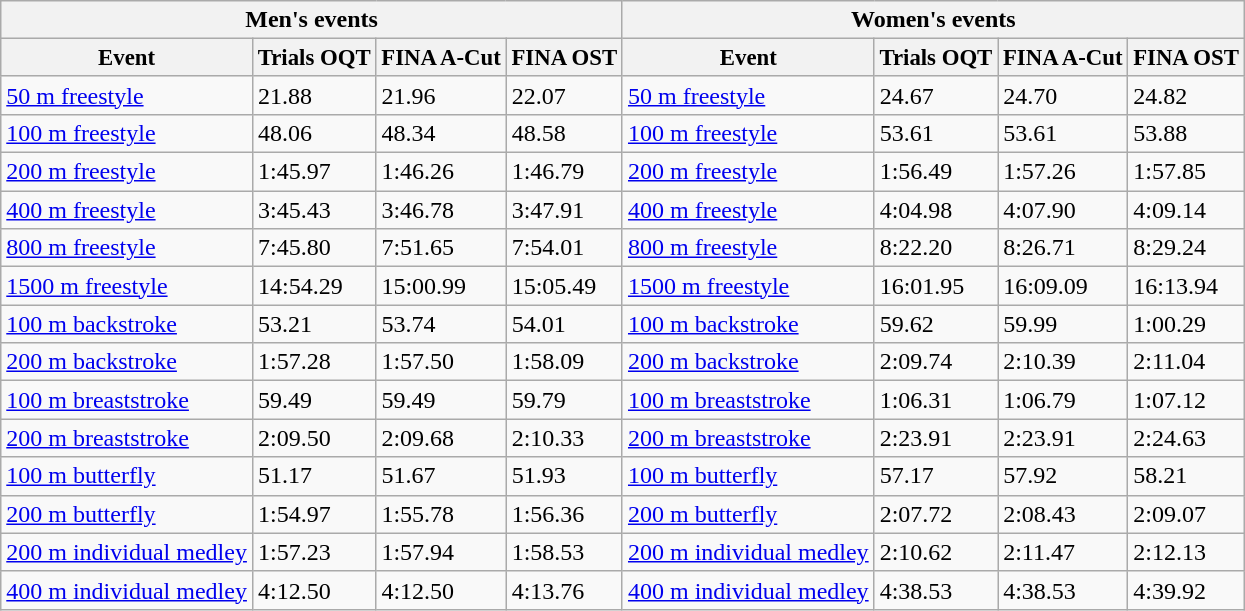<table class="wikitable">
<tr>
<th colspan="4">Men's events</th>
<th colspan="4">Women's events</th>
</tr>
<tr style="font-size:95%">
<th>Event</th>
<th>Trials OQT</th>
<th>FINA A-Cut</th>
<th>FINA OST</th>
<th>Event</th>
<th>Trials OQT</th>
<th>FINA A-Cut</th>
<th>FINA OST</th>
</tr>
<tr>
<td><a href='#'>50 m freestyle</a></td>
<td>21.88</td>
<td>21.96</td>
<td>22.07</td>
<td><a href='#'>50 m freestyle</a></td>
<td>24.67</td>
<td>24.70</td>
<td>24.82</td>
</tr>
<tr>
<td><a href='#'>100 m freestyle</a></td>
<td>48.06</td>
<td>48.34</td>
<td>48.58</td>
<td><a href='#'>100 m freestyle</a></td>
<td>53.61</td>
<td>53.61</td>
<td>53.88</td>
</tr>
<tr>
<td><a href='#'>200 m freestyle</a></td>
<td>1:45.97</td>
<td>1:46.26</td>
<td>1:46.79</td>
<td><a href='#'>200 m freestyle</a></td>
<td>1:56.49</td>
<td>1:57.26</td>
<td>1:57.85</td>
</tr>
<tr>
<td><a href='#'>400 m freestyle</a></td>
<td>3:45.43</td>
<td>3:46.78</td>
<td>3:47.91</td>
<td><a href='#'>400 m freestyle</a></td>
<td>4:04.98</td>
<td>4:07.90</td>
<td>4:09.14</td>
</tr>
<tr>
<td><a href='#'>800 m freestyle</a></td>
<td>7:45.80</td>
<td>7:51.65</td>
<td>7:54.01</td>
<td><a href='#'>800 m freestyle</a></td>
<td>8:22.20</td>
<td>8:26.71</td>
<td>8:29.24</td>
</tr>
<tr>
<td><a href='#'>1500 m freestyle</a></td>
<td>14:54.29</td>
<td>15:00.99</td>
<td>15:05.49</td>
<td><a href='#'>1500 m freestyle</a></td>
<td>16:01.95</td>
<td>16:09.09</td>
<td>16:13.94</td>
</tr>
<tr>
<td><a href='#'>100 m backstroke</a></td>
<td>53.21</td>
<td>53.74</td>
<td>54.01</td>
<td><a href='#'>100 m backstroke</a></td>
<td>59.62</td>
<td>59.99</td>
<td>1:00.29</td>
</tr>
<tr>
<td><a href='#'>200 m backstroke</a></td>
<td>1:57.28</td>
<td>1:57.50</td>
<td>1:58.09</td>
<td><a href='#'>200 m backstroke</a></td>
<td>2:09.74</td>
<td>2:10.39</td>
<td>2:11.04</td>
</tr>
<tr>
<td><a href='#'>100 m breaststroke</a></td>
<td>59.49</td>
<td>59.49</td>
<td>59.79</td>
<td><a href='#'>100 m breaststroke</a></td>
<td>1:06.31</td>
<td>1:06.79</td>
<td>1:07.12</td>
</tr>
<tr>
<td><a href='#'>200 m breaststroke</a></td>
<td>2:09.50</td>
<td>2:09.68</td>
<td>2:10.33</td>
<td><a href='#'>200 m breaststroke</a></td>
<td>2:23.91</td>
<td>2:23.91</td>
<td>2:24.63</td>
</tr>
<tr>
<td><a href='#'>100 m butterfly</a></td>
<td>51.17</td>
<td>51.67</td>
<td>51.93</td>
<td><a href='#'>100 m butterfly</a></td>
<td>57.17</td>
<td>57.92</td>
<td>58.21</td>
</tr>
<tr>
<td><a href='#'>200 m butterfly</a></td>
<td>1:54.97</td>
<td>1:55.78</td>
<td>1:56.36</td>
<td><a href='#'>200 m butterfly</a></td>
<td>2:07.72</td>
<td>2:08.43</td>
<td>2:09.07</td>
</tr>
<tr>
<td><a href='#'>200 m individual medley</a></td>
<td>1:57.23</td>
<td>1:57.94</td>
<td>1:58.53</td>
<td><a href='#'>200 m individual medley</a></td>
<td>2:10.62</td>
<td>2:11.47</td>
<td>2:12.13</td>
</tr>
<tr>
<td><a href='#'>400 m individual medley</a></td>
<td>4:12.50</td>
<td>4:12.50</td>
<td>4:13.76</td>
<td><a href='#'>400 m individual medley</a></td>
<td>4:38.53</td>
<td>4:38.53</td>
<td>4:39.92</td>
</tr>
</table>
